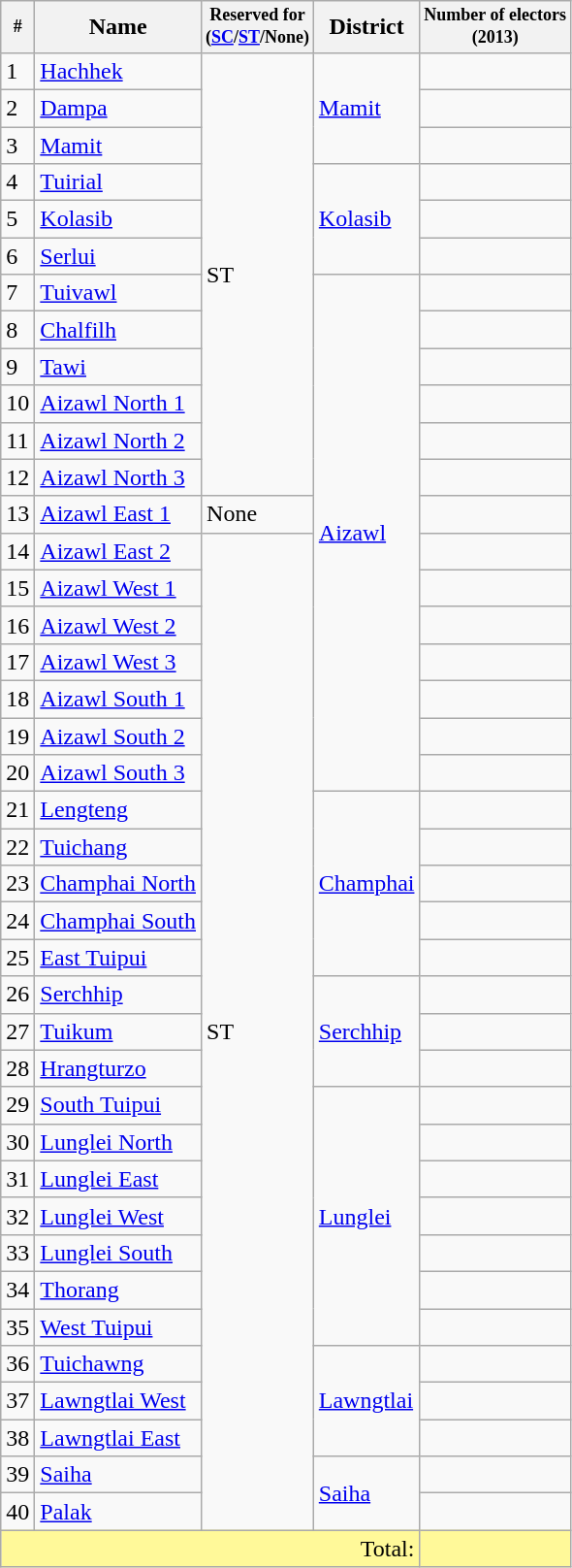<table class="wikitable sortable collapsible collapsed">
<tr>
<th style="font-size:75%">#</th>
<th>Name</th>
<th style="font-size:75%">Reserved for<br>(<a href='#'>SC</a>/<a href='#'>ST</a>/None)</th>
<th>District</th>
<th style="font-size:75%">Number of electors<br>(2013)</th>
</tr>
<tr>
<td>1</td>
<td><a href='#'>Hachhek</a></td>
<td rowspan="12">ST</td>
<td rowspan="3"><a href='#'>Mamit</a></td>
<td></td>
</tr>
<tr>
<td>2</td>
<td><a href='#'>Dampa</a></td>
<td></td>
</tr>
<tr>
<td>3</td>
<td><a href='#'>Mamit</a></td>
<td></td>
</tr>
<tr>
<td>4</td>
<td><a href='#'>Tuirial</a></td>
<td rowspan="3"><a href='#'>Kolasib</a></td>
<td></td>
</tr>
<tr>
<td>5</td>
<td><a href='#'>Kolasib</a></td>
<td></td>
</tr>
<tr>
<td>6</td>
<td><a href='#'>Serlui</a></td>
<td></td>
</tr>
<tr>
<td>7</td>
<td><a href='#'>Tuivawl</a></td>
<td rowspan="14"><a href='#'>Aizawl</a></td>
<td></td>
</tr>
<tr>
<td>8</td>
<td><a href='#'>Chalfilh</a></td>
<td></td>
</tr>
<tr>
<td>9</td>
<td><a href='#'>Tawi</a></td>
<td></td>
</tr>
<tr>
<td>10</td>
<td><a href='#'>Aizawl North 1</a></td>
<td></td>
</tr>
<tr>
<td>11</td>
<td><a href='#'>Aizawl North 2</a></td>
<td></td>
</tr>
<tr>
<td>12</td>
<td><a href='#'>Aizawl North 3</a></td>
<td></td>
</tr>
<tr>
<td>13</td>
<td><a href='#'>Aizawl East 1</a></td>
<td>None</td>
<td></td>
</tr>
<tr>
<td>14</td>
<td><a href='#'>Aizawl East 2</a></td>
<td rowspan="27">ST</td>
<td></td>
</tr>
<tr>
<td>15</td>
<td><a href='#'>Aizawl West 1</a></td>
<td></td>
</tr>
<tr>
<td>16</td>
<td><a href='#'>Aizawl West 2</a></td>
<td></td>
</tr>
<tr>
<td>17</td>
<td><a href='#'>Aizawl West 3</a></td>
<td></td>
</tr>
<tr>
<td>18</td>
<td><a href='#'>Aizawl South 1</a></td>
<td></td>
</tr>
<tr>
<td>19</td>
<td><a href='#'>Aizawl South 2</a></td>
<td></td>
</tr>
<tr>
<td>20</td>
<td><a href='#'>Aizawl South 3</a></td>
<td></td>
</tr>
<tr>
<td>21</td>
<td><a href='#'>Lengteng</a></td>
<td rowspan="5"><a href='#'>Champhai</a></td>
<td></td>
</tr>
<tr>
<td>22</td>
<td><a href='#'>Tuichang</a></td>
<td></td>
</tr>
<tr>
<td>23</td>
<td><a href='#'>Champhai North</a></td>
<td></td>
</tr>
<tr>
<td>24</td>
<td><a href='#'>Champhai South</a></td>
<td></td>
</tr>
<tr>
<td>25</td>
<td><a href='#'>East Tuipui</a></td>
<td></td>
</tr>
<tr>
<td>26</td>
<td><a href='#'>Serchhip</a></td>
<td rowspan="3"><a href='#'>Serchhip</a></td>
<td></td>
</tr>
<tr>
<td>27</td>
<td><a href='#'>Tuikum</a></td>
<td></td>
</tr>
<tr>
<td>28</td>
<td><a href='#'>Hrangturzo</a></td>
<td></td>
</tr>
<tr>
<td>29</td>
<td><a href='#'>South Tuipui</a></td>
<td rowspan="7"><a href='#'>Lunglei</a></td>
<td></td>
</tr>
<tr>
<td>30</td>
<td><a href='#'>Lunglei North</a></td>
<td></td>
</tr>
<tr>
<td>31</td>
<td><a href='#'>Lunglei East</a></td>
<td></td>
</tr>
<tr>
<td>32</td>
<td><a href='#'>Lunglei West</a></td>
<td></td>
</tr>
<tr>
<td>33</td>
<td><a href='#'>Lunglei South</a></td>
<td></td>
</tr>
<tr>
<td>34</td>
<td><a href='#'>Thorang</a></td>
<td></td>
</tr>
<tr>
<td>35</td>
<td><a href='#'>West Tuipui</a></td>
<td></td>
</tr>
<tr>
<td>36</td>
<td><a href='#'>Tuichawng</a></td>
<td rowspan="3"><a href='#'>Lawngtlai</a></td>
<td></td>
</tr>
<tr>
<td>37</td>
<td><a href='#'>Lawngtlai West</a></td>
<td></td>
</tr>
<tr>
<td>38</td>
<td><a href='#'>Lawngtlai East</a></td>
<td></td>
</tr>
<tr>
<td>39</td>
<td><a href='#'>Saiha</a></td>
<td rowspan="2"><a href='#'>Saiha</a></td>
<td></td>
</tr>
<tr>
<td>40</td>
<td><a href='#'>Palak</a></td>
<td></td>
</tr>
<tr>
<td colspan="4" align="right" bgcolor="fff999">Total:</td>
<td bgcolor="fff999"></td>
</tr>
</table>
